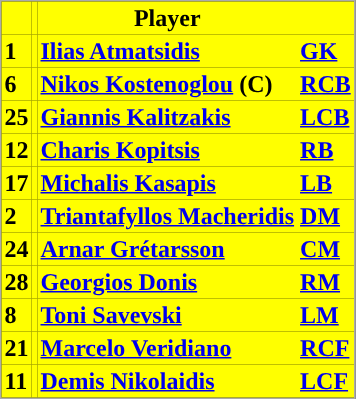<table class="toccolours" border="0" cellpadding="2" cellspacing="0" align="center" style="margin: 0.5em 0 1em 1em; background: #000000; border: 1px #aaaaaa solid;">
<tr bgcolor=#FFFF00>
<th></th>
<th></th>
<th>Player</th>
<th></th>
</tr>
<tr bgcolor=#FFFF00>
<td><strong>1</strong></td>
<td></td>
<td><a href='#'><span><strong>Ilias Atmatsidis</strong></span></a></td>
<td><a href='#'><strong>GK</strong></a></td>
</tr>
<tr bgcolor=#FFFF00>
<td><strong>6</strong></td>
<td></td>
<td><a href='#'><span><strong>Nikos Kostenoglou</strong></span></a> <strong>(C)</strong></td>
<td><a href='#'><strong>RCB</strong></a></td>
</tr>
<tr bgcolor=#FFFF00>
<td><strong>25</strong></td>
<td></td>
<td><a href='#'><span><strong>Giannis Kalitzakis</strong></span></a></td>
<td><a href='#'><strong>LCB</strong></a></td>
</tr>
<tr bgcolor=#FFFF00>
<td><strong>12</strong></td>
<td></td>
<td><a href='#'><span><strong>Charis Kopitsis</strong></span></a></td>
<td><a href='#'><strong>RB</strong></a></td>
</tr>
<tr bgcolor=#FFFF00>
<td><strong>17</strong></td>
<td></td>
<td><a href='#'><span><strong>Michalis Kasapis</strong></span></a></td>
<td><a href='#'><strong>LB</strong></a></td>
</tr>
<tr bgcolor=#FFFF00>
<td><strong>2</strong></td>
<td></td>
<td><a href='#'><span><strong>Triantafyllos Macheridis</strong></span></a></td>
<td><a href='#'><strong>DM</strong></a></td>
</tr>
<tr bgcolor=#FFFF00>
<td><strong>24</strong></td>
<td></td>
<td><a href='#'><span><strong>Arnar Grétarsson</strong></span></a></td>
<td><a href='#'><strong>CM</strong></a></td>
</tr>
<tr bgcolor=#FFFF00>
<td><strong>28</strong></td>
<td></td>
<td><a href='#'><span><strong>Georgios Donis</strong></span></a></td>
<td><a href='#'><strong>RM</strong></a></td>
</tr>
<tr bgcolor=#FFFF00>
<td><strong>8</strong></td>
<td></td>
<td><a href='#'><span><strong>Toni Savevski</strong></span></a></td>
<td><a href='#'><strong>LM</strong></a></td>
</tr>
<tr bgcolor=#FFFF00>
<td><strong>21</strong></td>
<td></td>
<td><a href='#'><span><strong>Marcelo Veridiano</strong></span></a></td>
<td><a href='#'><strong>RCF</strong></a></td>
</tr>
<tr bgcolor=#FFFF00>
<td><strong>11</strong></td>
<td></td>
<td><a href='#'><span><strong>Demis Nikolaidis</strong></span></a></td>
<td><a href='#'><strong>LCF</strong></a></td>
</tr>
</table>
